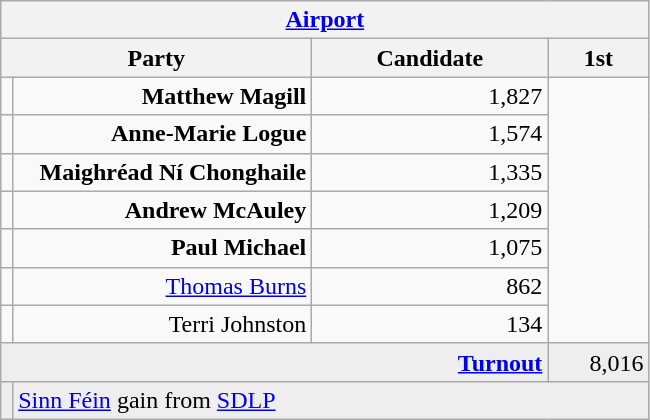<table class="wikitable">
<tr>
<th colspan="4" align="center"><a href='#'>Airport</a></th>
</tr>
<tr>
<th colspan="2" width=200>Party</th>
<th width=150>Candidate</th>
<th width=60>1st </th>
</tr>
<tr>
<td></td>
<td align="right"><strong>Matthew Magill</strong></td>
<td align="right">1,827</td>
</tr>
<tr>
<td></td>
<td align="right"><strong>Anne-Marie Logue</strong></td>
<td align="right">1,574</td>
</tr>
<tr>
<td></td>
<td align="right"><strong>Maighréad Ní Chonghaile</strong></td>
<td align="right">1,335</td>
</tr>
<tr>
<td></td>
<td align="right"><strong>Andrew McAuley</strong></td>
<td align="right">1,209</td>
</tr>
<tr>
<td></td>
<td align="right"><strong>Paul Michael</strong></td>
<td align="right">1,075</td>
</tr>
<tr>
<td></td>
<td align="right"><a href='#'>Thomas Burns</a></td>
<td align="right">862</td>
</tr>
<tr>
<td></td>
<td align="right">Terri Johnston</td>
<td align="right">134</td>
</tr>
<tr bgcolor="EEEEEE">
<td colspan=3 align="right"><strong><a href='#'>Turnout</a></strong></td>
<td align="right">8,016</td>
</tr>
<tr bgcolor="EEEEEE">
<td bgcolor=></td>
<td colspan=4 bgcolor="EEEEEE"><a href='#'>Sinn Féin</a> gain from <a href='#'>SDLP</a></td>
</tr>
</table>
